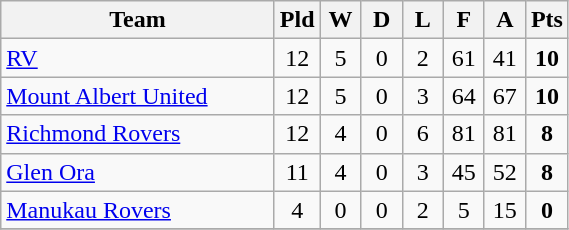<table class="wikitable" style="text-align:center;">
<tr>
<th width=175>Team</th>
<th width=20 abbr="Played">Pld</th>
<th width=20 abbr="Won">W</th>
<th width=20 abbr="Drawn">D</th>
<th width=20 abbr="Lost">L</th>
<th width=20 abbr="For">F</th>
<th width=20 abbr="Against">A</th>
<th width=20 abbr="Points">Pts</th>
</tr>
<tr>
<td style="text-align:left;"><a href='#'>RV</a></td>
<td>12</td>
<td>5</td>
<td>0</td>
<td>2</td>
<td>61</td>
<td>41</td>
<td><strong>10</strong></td>
</tr>
<tr>
<td style="text-align:left;"><a href='#'>Mount Albert United</a></td>
<td>12</td>
<td>5</td>
<td>0</td>
<td>3</td>
<td>64</td>
<td>67</td>
<td><strong>10</strong></td>
</tr>
<tr>
<td style="text-align:left;"><a href='#'>Richmond Rovers</a></td>
<td>12</td>
<td>4</td>
<td>0</td>
<td>6</td>
<td>81</td>
<td>81</td>
<td><strong>8</strong></td>
</tr>
<tr>
<td style="text-align:left;"><a href='#'>Glen Ora</a></td>
<td>11</td>
<td>4</td>
<td>0</td>
<td>3</td>
<td>45</td>
<td>52</td>
<td><strong>8</strong></td>
</tr>
<tr>
<td style="text-align:left;"><a href='#'>Manukau Rovers</a></td>
<td>4</td>
<td>0</td>
<td>0</td>
<td>2</td>
<td>5</td>
<td>15</td>
<td><strong>0</strong></td>
</tr>
<tr>
</tr>
</table>
